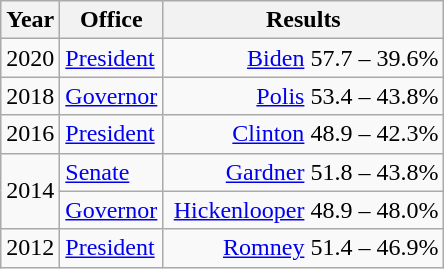<table class=wikitable>
<tr>
<th width="30">Year</th>
<th width="60">Office</th>
<th width="180">Results</th>
</tr>
<tr>
<td>2020</td>
<td><a href='#'>President</a></td>
<td align="right" ><a href='#'>Biden</a> 57.7 – 39.6%</td>
</tr>
<tr>
<td>2018</td>
<td><a href='#'>Governor</a></td>
<td align="right" ><a href='#'>Polis</a> 53.4 – 43.8%</td>
</tr>
<tr>
<td>2016</td>
<td><a href='#'>President</a></td>
<td align="right" ><a href='#'>Clinton</a> 48.9 – 42.3%</td>
</tr>
<tr>
<td rowspan="2">2014</td>
<td><a href='#'>Senate</a></td>
<td align="right" ><a href='#'>Gardner</a> 51.8 – 43.8%</td>
</tr>
<tr>
<td><a href='#'>Governor</a></td>
<td align="right" ><a href='#'>Hickenlooper</a> 48.9 – 48.0%</td>
</tr>
<tr>
<td>2012</td>
<td><a href='#'>President</a></td>
<td align="right" ><a href='#'>Romney</a> 51.4 – 46.9%</td>
</tr>
</table>
